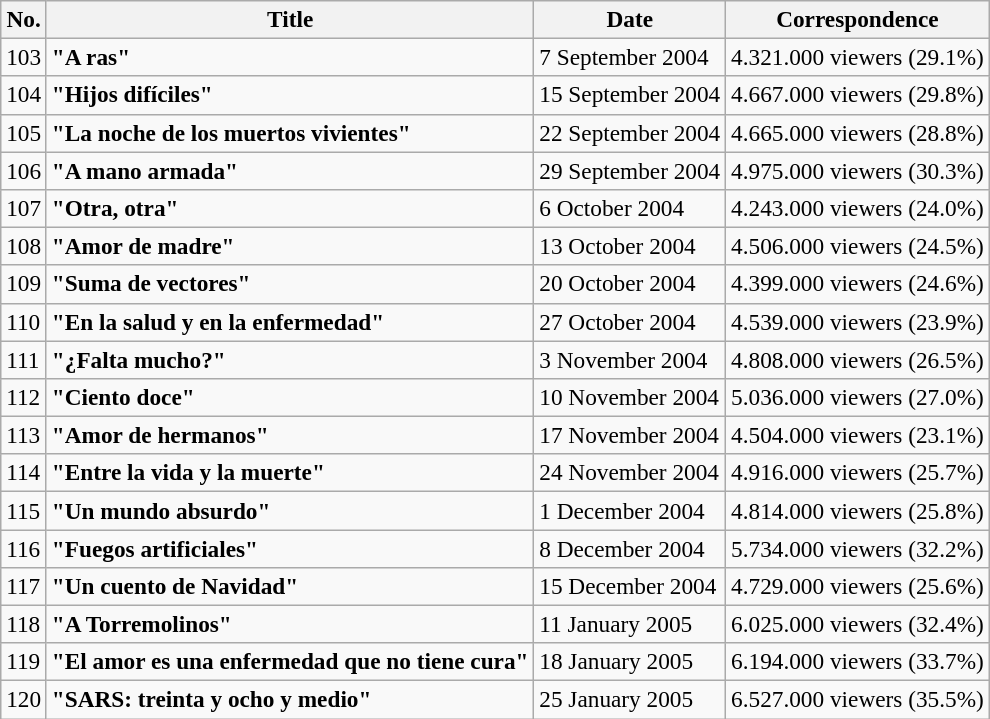<table class="sortable wikitable" style="font-size:97%">
<tr>
<th>No.</th>
<th>Title</th>
<th>Date</th>
<th>Correspondence</th>
</tr>
<tr>
<td>103</td>
<td><strong>"A ras"</strong></td>
<td>7 September 2004</td>
<td>4.321.000 viewers (29.1%)</td>
</tr>
<tr>
<td>104</td>
<td><strong>"Hijos difíciles"</strong></td>
<td>15 September 2004</td>
<td>4.667.000 viewers (29.8%)</td>
</tr>
<tr>
<td>105</td>
<td><strong>"La noche de los muertos vivientes"</strong></td>
<td>22 September 2004</td>
<td>4.665.000 viewers (28.8%)</td>
</tr>
<tr>
<td>106</td>
<td><strong>"A mano armada"</strong></td>
<td>29 September 2004</td>
<td>4.975.000 viewers (30.3%)</td>
</tr>
<tr>
<td>107</td>
<td><strong>"Otra, otra"</strong></td>
<td>6 October 2004</td>
<td>4.243.000 viewers (24.0%)</td>
</tr>
<tr>
<td>108</td>
<td><strong>"Amor de madre"</strong></td>
<td>13 October 2004</td>
<td>4.506.000 viewers (24.5%)</td>
</tr>
<tr>
<td>109</td>
<td><strong>"Suma de vectores"</strong></td>
<td>20 October 2004</td>
<td>4.399.000 viewers (24.6%)</td>
</tr>
<tr>
<td>110</td>
<td><strong>"En la salud y en la enfermedad"</strong></td>
<td>27 October 2004</td>
<td>4.539.000 viewers (23.9%)</td>
</tr>
<tr>
<td>111</td>
<td><strong>"¿Falta mucho?"</strong></td>
<td>3 November 2004</td>
<td>4.808.000 viewers (26.5%)</td>
</tr>
<tr>
<td>112</td>
<td><strong>"Ciento doce"</strong></td>
<td>10 November 2004</td>
<td>5.036.000 viewers (27.0%)</td>
</tr>
<tr>
<td>113</td>
<td><strong>"Amor de hermanos"</strong></td>
<td>17 November 2004</td>
<td>4.504.000 viewers (23.1%)</td>
</tr>
<tr>
<td>114</td>
<td><strong>"Entre la vida y la muerte"</strong></td>
<td>24 November 2004</td>
<td>4.916.000 viewers (25.7%)</td>
</tr>
<tr>
<td>115</td>
<td><strong>"Un mundo absurdo"</strong></td>
<td>1 December 2004</td>
<td>4.814.000 viewers (25.8%)</td>
</tr>
<tr>
<td>116</td>
<td><strong>"Fuegos artificiales"</strong></td>
<td>8 December 2004</td>
<td>5.734.000 viewers (32.2%)</td>
</tr>
<tr>
<td>117</td>
<td><strong>"Un cuento de Navidad"</strong></td>
<td>15 December 2004</td>
<td>4.729.000 viewers (25.6%)</td>
</tr>
<tr>
<td>118</td>
<td><strong>"A Torremolinos"</strong></td>
<td>11 January 2005</td>
<td>6.025.000 viewers (32.4%)</td>
</tr>
<tr>
<td>119</td>
<td><strong>"El amor es una enfermedad que no tiene cura"</strong></td>
<td>18 January 2005</td>
<td>6.194.000 viewers (33.7%)</td>
</tr>
<tr>
<td>120</td>
<td><strong>"SARS: treinta y ocho y medio"</strong></td>
<td>25 January 2005</td>
<td>6.527.000 viewers (35.5%)</td>
</tr>
</table>
